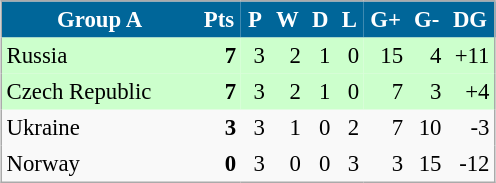<table align=center cellpadding="3" cellspacing="0" style="background: #f9f9f9; border: 1px #aaa solid; border-collapse: collapse; font-size: 95%;" width=330>
<tr bgcolor=#006699 style="color:white;">
<th width=34%>Group A</th>
<th width=5%>Pts</th>
<th width=5%>P</th>
<th width=5%>W</th>
<th width=5%>D</th>
<th width=5%>L</th>
<th width=5%>G+</th>
<th width=5%>G-</th>
<th width=5%>DG</th>
</tr>
<tr align=right bgcolor=#ccffcc>
<td align=left> Russia</td>
<td><strong>7</strong></td>
<td>3</td>
<td>2</td>
<td>1</td>
<td>0</td>
<td>15</td>
<td>4</td>
<td>+11</td>
</tr>
<tr align=right bgcolor=#ccffcc>
<td align=left> Czech Republic</td>
<td><strong>7</strong></td>
<td>3</td>
<td>2</td>
<td>1</td>
<td>0</td>
<td>7</td>
<td>3</td>
<td>+4</td>
</tr>
<tr align=right>
<td align=left> Ukraine</td>
<td><strong>3</strong></td>
<td>3</td>
<td>1</td>
<td>0</td>
<td>2</td>
<td>7</td>
<td>10</td>
<td>-3</td>
</tr>
<tr align=right>
<td align=left> Norway</td>
<td><strong>0</strong></td>
<td>3</td>
<td>0</td>
<td>0</td>
<td>3</td>
<td>3</td>
<td>15</td>
<td>-12</td>
</tr>
</table>
